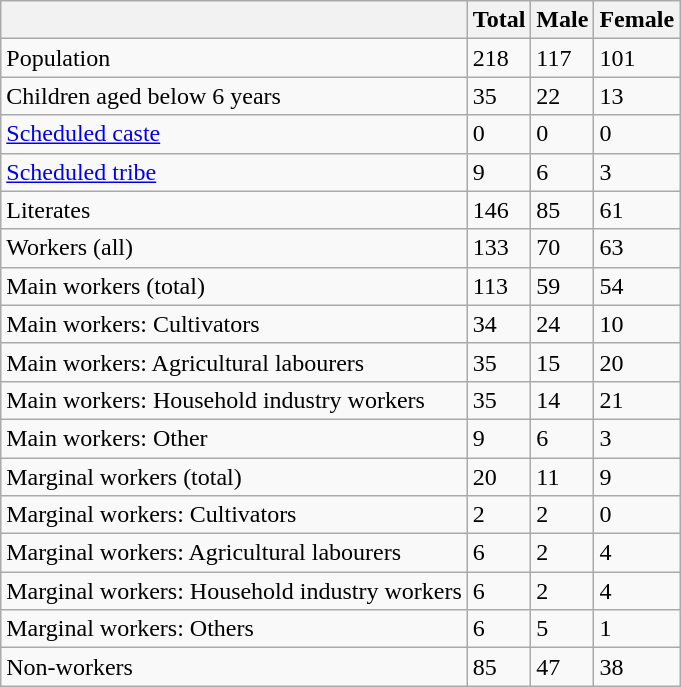<table class="wikitable sortable">
<tr>
<th></th>
<th>Total</th>
<th>Male</th>
<th>Female</th>
</tr>
<tr>
<td>Population</td>
<td>218</td>
<td>117</td>
<td>101</td>
</tr>
<tr>
<td>Children aged below 6 years</td>
<td>35</td>
<td>22</td>
<td>13</td>
</tr>
<tr>
<td><a href='#'>Scheduled caste</a></td>
<td>0</td>
<td>0</td>
<td>0</td>
</tr>
<tr>
<td><a href='#'>Scheduled tribe</a></td>
<td>9</td>
<td>6</td>
<td>3</td>
</tr>
<tr>
<td>Literates</td>
<td>146</td>
<td>85</td>
<td>61</td>
</tr>
<tr>
<td>Workers (all)</td>
<td>133</td>
<td>70</td>
<td>63</td>
</tr>
<tr>
<td>Main workers (total)</td>
<td>113</td>
<td>59</td>
<td>54</td>
</tr>
<tr>
<td>Main workers: Cultivators</td>
<td>34</td>
<td>24</td>
<td>10</td>
</tr>
<tr>
<td>Main workers: Agricultural labourers</td>
<td>35</td>
<td>15</td>
<td>20</td>
</tr>
<tr>
<td>Main workers: Household industry workers</td>
<td>35</td>
<td>14</td>
<td>21</td>
</tr>
<tr>
<td>Main workers: Other</td>
<td>9</td>
<td>6</td>
<td>3</td>
</tr>
<tr>
<td>Marginal workers (total)</td>
<td>20</td>
<td>11</td>
<td>9</td>
</tr>
<tr>
<td>Marginal workers: Cultivators</td>
<td>2</td>
<td>2</td>
<td>0</td>
</tr>
<tr>
<td>Marginal workers: Agricultural labourers</td>
<td>6</td>
<td>2</td>
<td>4</td>
</tr>
<tr>
<td>Marginal workers: Household industry workers</td>
<td>6</td>
<td>2</td>
<td>4</td>
</tr>
<tr>
<td>Marginal workers: Others</td>
<td>6</td>
<td>5</td>
<td>1</td>
</tr>
<tr>
<td>Non-workers</td>
<td>85</td>
<td>47</td>
<td>38</td>
</tr>
</table>
